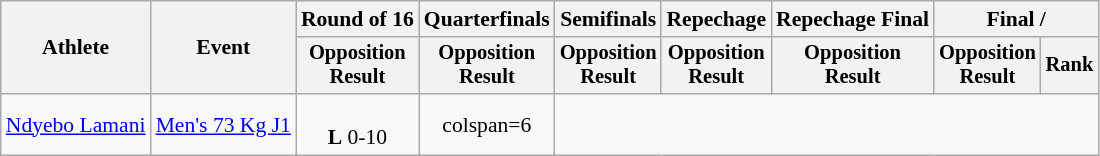<table class="wikitable" style="font-size:90%">
<tr>
<th rowspan="2">Athlete</th>
<th rowspan="2">Event</th>
<th>Round of 16</th>
<th>Quarterfinals</th>
<th>Semifinals</th>
<th>Repechage</th>
<th>Repechage Final</th>
<th colspan="2">Final / </th>
</tr>
<tr style="font-size:95%">
<th>Opposition<br>Result</th>
<th>Opposition<br>Result</th>
<th>Opposition<br>Result</th>
<th>Opposition<br>Result</th>
<th>Opposition<br>Result</th>
<th>Opposition<br>Result</th>
<th>Rank</th>
</tr>
<tr align=center>
<td align=left><a href='#'>Ndyebo Lamani</a></td>
<td align=left><a href='#'>Men's 73 Kg J1</a></td>
<td><br><strong>L</strong> 0-10</td>
<td>colspan=6 </td>
</tr>
</table>
